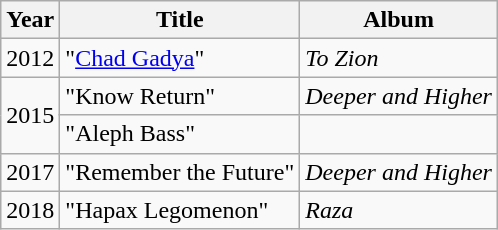<table class="wikitable">
<tr>
<th>Year</th>
<th>Title</th>
<th>Album</th>
</tr>
<tr>
<td>2012</td>
<td>"<a href='#'>Chad Gadya</a>"</td>
<td><em>To Zion</em></td>
</tr>
<tr>
<td rowspan="2">2015</td>
<td>"Know Return"</td>
<td><em>Deeper and Higher</em></td>
</tr>
<tr>
<td>"Aleph Bass"</td>
<td></td>
</tr>
<tr>
<td>2017</td>
<td>"Remember the Future"</td>
<td><em>Deeper and Higher</em></td>
</tr>
<tr>
<td>2018</td>
<td>"Hapax Legomenon"</td>
<td><em>Raza</em></td>
</tr>
</table>
